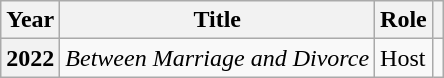<table class="wikitable  plainrowheaders">
<tr>
<th scope="col">Year</th>
<th scope="col">Title</th>
<th scope="col">Role</th>
<th scope="col" class="unsortable"></th>
</tr>
<tr>
<th scope="row">2022</th>
<td><em>Between Marriage and Divorce</em></td>
<td>Host</td>
<td></td>
</tr>
</table>
